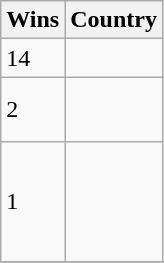<table class="wikitable">
<tr>
<th>Wins</th>
<th>Country</th>
</tr>
<tr>
<td>14</td>
<td></td>
</tr>
<tr>
<td>2</td>
<td><br><br></td>
</tr>
<tr>
<td>1</td>
<td><br><br><br><br></td>
</tr>
<tr>
</tr>
</table>
